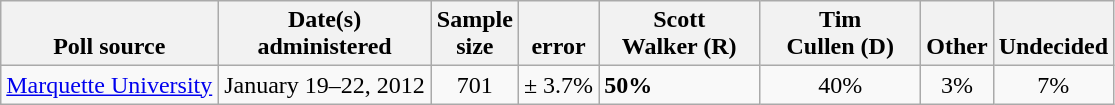<table class="wikitable">
<tr valign= bottom>
<th>Poll source</th>
<th style="width:135px;">Date(s)<br>administered</th>
<th class=small>Sample<br>size</th>
<th><br>error</th>
<th style="width:100px;">Scott<br>Walker (R)</th>
<th style="width:100px;">Tim<br>Cullen (D)</th>
<th>Other</th>
<th>Undecided</th>
</tr>
<tr>
<td><a href='#'>Marquette University</a></td>
<td align=center>January 19–22, 2012</td>
<td align=center>701</td>
<td align=center>± 3.7%</td>
<td><strong>50%</strong></td>
<td align=center>40%</td>
<td align=center>3%</td>
<td align=center>7%</td>
</tr>
</table>
